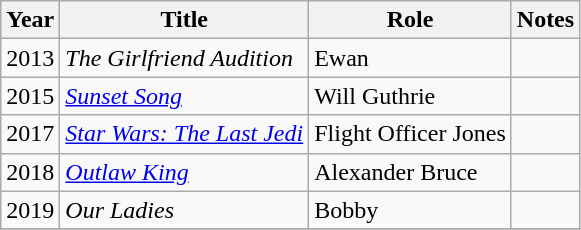<table class="wikitable sortable">
<tr>
<th>Year</th>
<th>Title</th>
<th>Role</th>
<th class="unsortable">Notes</th>
</tr>
<tr>
<td>2013</td>
<td><em>The Girlfriend Audition</em></td>
<td>Ewan</td>
<td></td>
</tr>
<tr>
<td>2015</td>
<td><em><a href='#'>Sunset Song</a></em></td>
<td>Will Guthrie</td>
<td></td>
</tr>
<tr>
<td>2017</td>
<td><em><a href='#'>Star Wars: The Last Jedi</a></em></td>
<td>Flight Officer Jones</td>
<td></td>
</tr>
<tr>
<td>2018</td>
<td><em><a href='#'>Outlaw King</a></em></td>
<td>Alexander Bruce</td>
<td></td>
</tr>
<tr>
<td>2019</td>
<td><em>Our Ladies</em></td>
<td>Bobby</td>
<td></td>
</tr>
<tr>
</tr>
</table>
